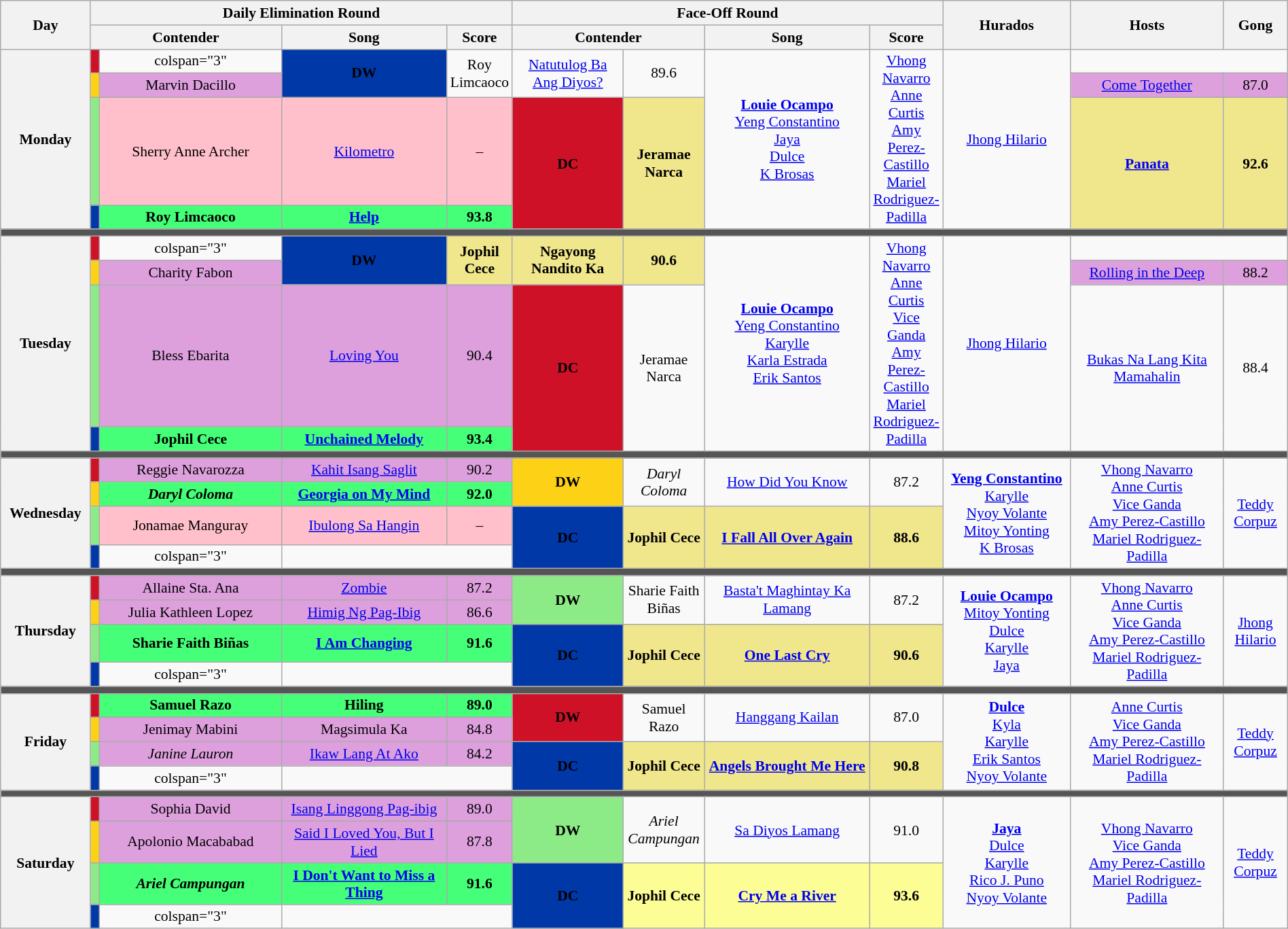<table class="wikitable mw-collapsible mw-collapsed" style="text-align:center; font-size:90%; width:100%;">
<tr>
<th rowspan="2" width="07%">Day</th>
<th colspan="4">Daily Elimination Round</th>
<th colspan="4">Face-Off Round</th>
<th rowspan="2" width="10%">Hurados</th>
<th rowspan="2" width="12%">Hosts</th>
<th rowspan="2" width="05%">Gong</th>
</tr>
<tr>
<th width="15%"  colspan=2>Contender</th>
<th width="13%">Song</th>
<th width="05%">Score</th>
<th width="15%"  colspan=2>Contender</th>
<th width="13%">Song</th>
<th width="05%">Score</th>
</tr>
<tr>
<th rowspan="4">Monday<br><small></small></th>
<th style="background-color:#CE1126;"></th>
<td>colspan="3" </td>
<th rowspan="2" style="background-color:#0038A8;">DW</th>
<td rowspan="2">Roy Limcaoco</td>
<td rowspan="2"><a href='#'>Natutulog Ba Ang Diyos?</a></td>
<td rowspan="2">89.6</td>
<td rowspan="4"><strong><a href='#'>Louie Ocampo</a></strong><br><a href='#'>Yeng Constantino</a><br><a href='#'>Jaya</a><br><a href='#'>Dulce</a><br><a href='#'>K Brosas</a></td>
<td rowspan="4"><a href='#'>Vhong Navarro</a><br><a href='#'>Anne Curtis</a><br><a href='#'>Amy Perez-Castillo</a><br><a href='#'>Mariel Rodriguez-Padilla</a></td>
<td rowspan="4"><a href='#'>Jhong Hilario</a></td>
</tr>
<tr>
<th style="background-color:#FCD116;"></th>
<td style="background:Plum;">Marvin Dacillo</td>
<td style="background:Plum;"><a href='#'>Come Together</a></td>
<td style="background:Plum;">87.0</td>
</tr>
<tr>
<th style="background-color:#8deb87;"></th>
<td style="background:pink;">Sherry Anne Archer</td>
<td style="background:pink;"><a href='#'>Kilometro</a></td>
<td style="background:pink;">–</td>
<th rowspan="2" style="background-color:#CE1126;">DC</th>
<td rowspan="2" style="background:Khaki"><strong>Jeramae Narca</strong></td>
<td rowspan="2" style="background:Khaki"><strong><a href='#'>Panata</a></strong></td>
<td rowspan="2" style="background:Khaki"><strong>92.6</strong></td>
</tr>
<tr>
<th style="background-color:#0038A8;"></th>
<td style="background:#44ff77;"><strong>Roy Limcaoco</strong></td>
<td style="background:#44ff77;"><strong><a href='#'>Help</a></strong></td>
<td style="background:#44ff77;"><strong>93.8</strong></td>
</tr>
<tr>
<th colspan="12" style="background:#555;"></th>
</tr>
<tr>
<th rowspan="4">Tuesday<br><small></small></th>
<th style="background-color:#CE1126;"></th>
<td>colspan="3" </td>
<th rowspan="2" style="background-color:#0038A8;">DW</th>
<td rowspan="2" style="background:Khaki"><strong>Jophil Cece</strong></td>
<td rowspan="2" style="background:Khaki"><strong>Ngayong Nandito Ka</strong></td>
<td rowspan="2" style="background:Khaki"><strong>90.6</strong></td>
<td rowspan="4"><strong><a href='#'>Louie Ocampo</a></strong><br><a href='#'>Yeng Constantino</a><br><a href='#'>Karylle</a><br><a href='#'>Karla Estrada</a><br><a href='#'>Erik Santos</a></td>
<td rowspan="4"><a href='#'>Vhong Navarro</a><br><a href='#'>Anne Curtis</a><br><a href='#'>Vice Ganda</a><br><a href='#'>Amy Perez-Castillo</a><br><a href='#'>Mariel Rodriguez-Padilla</a></td>
<td rowspan="4"><a href='#'>Jhong Hilario</a></td>
</tr>
<tr>
<th style="background-color:#FCD116;"></th>
<td style="background:Plum;">Charity Fabon</td>
<td style="background:Plum;"><a href='#'>Rolling in the Deep</a></td>
<td style="background:Plum;">88.2</td>
</tr>
<tr>
<th style="background-color:#8deb87;"></th>
<td style="background:Plum;">Bless Ebarita</td>
<td style="background:Plum;"><a href='#'>Loving You</a></td>
<td style="background:Plum;">90.4</td>
<th rowspan="2" style="background-color:#CE1126;">DC</th>
<td rowspan="2">Jeramae Narca</td>
<td rowspan="2"><a href='#'>Bukas Na Lang Kita Mamahalin</a></td>
<td rowspan="2">88.4</td>
</tr>
<tr>
<th style="background-color:#0038A8;"></th>
<td style="background:#44ff77;"><strong>Jophil Cece</strong></td>
<td style="background:#44ff77;"><strong><a href='#'>Unchained Melody</a></strong></td>
<td style="background:#44ff77;"><strong>93.4</strong></td>
</tr>
<tr>
<th colspan="12" style="background:#555;"></th>
</tr>
<tr>
<th rowspan="4">Wednesday<br><small></small></th>
<th style="background-color:#CE1126;"></th>
<td style="background:Plum;">Reggie Navarozza</td>
<td style="background:Plum;"><a href='#'>Kahit Isang Saglit</a></td>
<td style="background:Plum;">90.2</td>
<th rowspan="2" style="background-color:#FCD116;">DW</th>
<td rowspan="2"><em>Daryl Coloma</em></td>
<td rowspan="2"><a href='#'>How Did You Know</a></td>
<td rowspan="2">87.2</td>
<td rowspan="4"><strong><a href='#'>Yeng Constantino</a></strong><br><a href='#'>Karylle</a><br><a href='#'>Nyoy Volante</a><br><a href='#'>Mitoy Yonting</a><br><a href='#'>K Brosas</a></td>
<td rowspan="4"><a href='#'>Vhong Navarro</a><br><a href='#'>Anne Curtis</a><br><a href='#'>Vice Ganda</a><br><a href='#'>Amy Perez-Castillo</a><br><a href='#'>Mariel Rodriguez-Padilla</a></td>
<td rowspan="4"><a href='#'>Teddy Corpuz</a></td>
</tr>
<tr>
<th style="background-color:#FCD116;"></th>
<td style="background:#44ff77;"><strong><em>Daryl Coloma</em></strong></td>
<td style="background:#44ff77;"><strong><a href='#'>Georgia on My Mind</a></strong></td>
<td style="background:#44ff77;"><strong>92.0</strong></td>
</tr>
<tr>
<th style="background-color:#8deb87;"></th>
<td style="background:pink;">Jonamae Manguray</td>
<td style="background:pink;"><a href='#'>Ibulong Sa Hangin</a></td>
<td style="background:pink;">–</td>
<th rowspan="2" style="background-color:#0038A8;">DC</th>
<td rowspan="2" style="background:Khaki"><strong>Jophil Cece</strong></td>
<td rowspan="2" style="background:Khaki"><strong><a href='#'>I Fall All Over Again</a></strong></td>
<td rowspan="2" style="background:Khaki"><strong>88.6</strong></td>
</tr>
<tr>
<th style="background-color:#0038A8;"></th>
<td>colspan="3" </td>
</tr>
<tr>
<th colspan="12" style="background:#555;"></th>
</tr>
<tr>
<th rowspan="4">Thursday<br><small></small></th>
<th style="background-color:#CE1126;"></th>
<td style="background:Plum;">Allaine Sta. Ana</td>
<td style="background:Plum;"><a href='#'>Zombie</a></td>
<td style="background:Plum;">87.2</td>
<th rowspan="2" style="background-color:#8deb87;">DW</th>
<td rowspan="2">Sharie Faith Biñas</td>
<td rowspan="2"><a href='#'>Basta't Maghintay Ka Lamang</a></td>
<td rowspan="2">87.2</td>
<td rowspan="4"><strong><a href='#'>Louie Ocampo</a></strong><br><a href='#'>Mitoy Yonting</a><br><a href='#'>Dulce</a><br><a href='#'>Karylle</a><br><a href='#'>Jaya</a></td>
<td rowspan="4"><a href='#'>Vhong Navarro</a><br><a href='#'>Anne Curtis</a><br><a href='#'>Vice Ganda</a><br><a href='#'>Amy Perez-Castillo</a><br><a href='#'>Mariel Rodriguez-Padilla</a></td>
<td rowspan="4"><a href='#'>Jhong Hilario</a></td>
</tr>
<tr>
<th style="background-color:#FCD116;"></th>
<td style="background:Plum;">Julia Kathleen Lopez</td>
<td style="background:Plum;"><a href='#'>Himig Ng Pag-Ibig</a></td>
<td style="background:Plum;">86.6</td>
</tr>
<tr>
<th style="background-color:#8deb87;"></th>
<td style="background:#44ff77;"><strong>Sharie Faith Biñas</strong></td>
<td style="background:#44ff77;"><strong><a href='#'>I Am Changing</a></strong></td>
<td style="background:#44ff77;"><strong>91.6</strong></td>
<th rowspan="2" style="background-color:#0038A8;">DC</th>
<td rowspan="2" style="background:Khaki"><strong>Jophil Cece</strong></td>
<td rowspan="2" style="background:Khaki"><strong><a href='#'>One Last Cry</a></strong></td>
<td rowspan="2" style="background:Khaki"><strong>90.6</strong></td>
</tr>
<tr>
<th style="background-color:#0038A8;"></th>
<td>colspan="3" </td>
</tr>
<tr>
<th colspan="12" style="background:#555;"></th>
</tr>
<tr>
<th rowspan="4">Friday<br><small></small></th>
<th style="background-color:#CE1126;"></th>
<td style="background:#44ff77;"><strong>Samuel Razo</strong></td>
<td style="background:#44ff77;"><strong>Hiling</strong></td>
<td style="background:#44ff77;"><strong>89.0</strong></td>
<th rowspan="2" style="background-color:#CE1126;">DW</th>
<td rowspan="2">Samuel Razo</td>
<td rowspan="2"><a href='#'>Hanggang Kailan</a></td>
<td rowspan="2">87.0</td>
<td rowspan="4"><a href='#'><strong>Dulce</strong></a><br><a href='#'>Kyla</a><br><a href='#'>Karylle</a><br><a href='#'>Erik Santos</a><br><a href='#'>Nyoy Volante</a></td>
<td rowspan="4"><a href='#'>Anne Curtis</a><br><a href='#'>Vice Ganda</a><br><a href='#'>Amy Perez-Castillo</a><br><a href='#'>Mariel Rodriguez-Padilla</a></td>
<td rowspan="4"><a href='#'>Teddy Corpuz</a></td>
</tr>
<tr>
<th style="background-color:#FCD116;"></th>
<td style="background:Plum;">Jenimay Mabini</td>
<td style="background:Plum;">Magsimula Ka</td>
<td style="background:Plum;">84.8</td>
</tr>
<tr>
<th style="background-color:#8deb87;"></th>
<td style="background:Plum;"><em>Janine Lauron</em></td>
<td style="background:Plum;"><a href='#'>Ikaw Lang At Ako</a></td>
<td style="background:Plum;">84.2</td>
<th rowspan="2" style="background-color:#0038A8;">DC</th>
<td rowspan="2" style="background:Khaki"><strong>Jophil Cece</strong></td>
<td rowspan="2" style="background:Khaki"><strong><a href='#'>Angels Brought Me Here</a></strong></td>
<td rowspan="2" style="background:Khaki"><strong>90.8</strong></td>
</tr>
<tr>
<th style="background-color:#0038A8;"></th>
<td>colspan="3" </td>
</tr>
<tr>
<th colspan="12" style="background:#555;"></th>
</tr>
<tr>
<th rowspan="4">Saturday<br><small></small></th>
<th style="background-color:#CE1126;"></th>
<td style="background:Plum;">Sophia David</td>
<td style="background:Plum;"><a href='#'>Isang Linggong Pag-ibig</a></td>
<td style="background:Plum;">89.0</td>
<th rowspan="2" style="background-color:#8deb87;">DW</th>
<td rowspan="2"><em>Ariel Campungan</em></td>
<td rowspan="2"><a href='#'>Sa Diyos Lamang</a></td>
<td rowspan="2">91.0</td>
<td rowspan="4"><a href='#'><strong>Jaya</strong></a><br><a href='#'>Dulce</a><br><a href='#'>Karylle</a><br><a href='#'>Rico J. Puno</a><br><a href='#'>Nyoy Volante</a></td>
<td rowspan="4"><a href='#'>Vhong Navarro</a><br><a href='#'>Vice Ganda</a><br><a href='#'>Amy Perez-Castillo</a><br><a href='#'>Mariel Rodriguez-Padilla</a></td>
<td rowspan="4"><a href='#'>Teddy Corpuz</a></td>
</tr>
<tr>
<th style="background-color:#FCD116;"></th>
<td style="background:Plum;">Apolonio Macababad</td>
<td style="background:Plum;"><a href='#'>Said I Loved You, But I Lied</a></td>
<td style="background:Plum;">87.8</td>
</tr>
<tr>
<th style="background-color:#8deb87;"></th>
<td style="background:#44ff77;"><strong><em>Ariel Campungan</em></strong></td>
<td style="background:#44ff77;"><strong><a href='#'>I Don't Want to Miss a Thing</a></strong></td>
<td style="background:#44ff77;"><strong>91.6</strong></td>
<th rowspan="2" style="background-color:#0038A8;">DC</th>
<td rowspan="2" style="background:#FDFD96"><strong>Jophil Cece</strong></td>
<td rowspan="2" style="background:#FDFD96"><strong><a href='#'>Cry Me a River</a></strong></td>
<td rowspan="2" style="background:#FDFD96"><strong>93.6</strong></td>
</tr>
<tr>
<th style="background-color:#0038A8;"></th>
<td>colspan="3" </td>
</tr>
</table>
